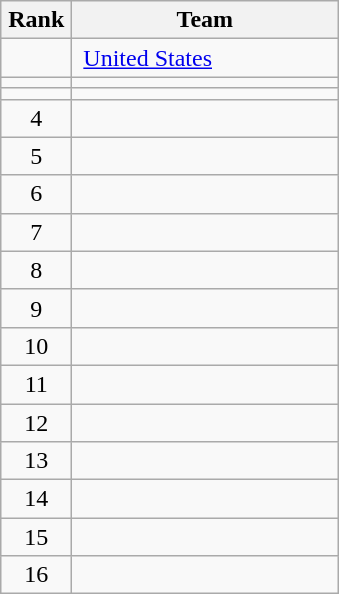<table class="wikitable" style="text-align:center">
<tr>
<th width=40>Rank</th>
<th width=170>Team</th>
</tr>
<tr>
<td></td>
<td align=left> <a href='#'>United States</a></td>
</tr>
<tr>
<td></td>
<td align=left></td>
</tr>
<tr>
<td></td>
<td align=left></td>
</tr>
<tr>
<td>4</td>
<td align=left></td>
</tr>
<tr>
<td>5</td>
<td align=left></td>
</tr>
<tr>
<td>6</td>
<td align=left></td>
</tr>
<tr>
<td>7</td>
<td align=left></td>
</tr>
<tr>
<td>8</td>
<td align=left></td>
</tr>
<tr>
<td>9</td>
<td align=left></td>
</tr>
<tr>
<td>10</td>
<td align=left></td>
</tr>
<tr>
<td>11</td>
<td align=left></td>
</tr>
<tr>
<td>12</td>
<td align=left></td>
</tr>
<tr>
<td>13</td>
<td align=left></td>
</tr>
<tr>
<td>14</td>
<td align=left></td>
</tr>
<tr>
<td>15</td>
<td align=left></td>
</tr>
<tr>
<td>16</td>
<td align=left></td>
</tr>
</table>
